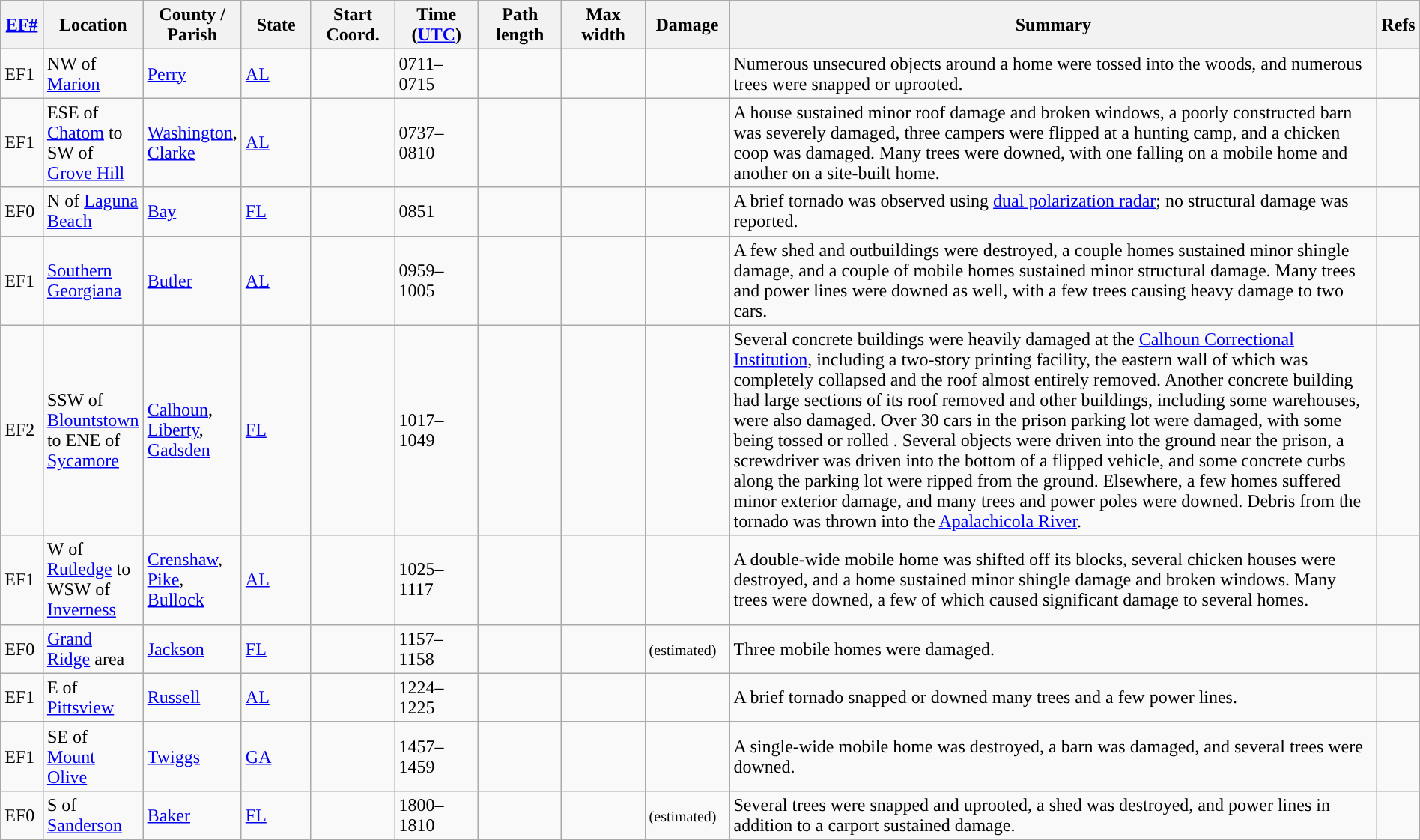<table class="wikitable sortable" style="width:100%;">
<tr>
<th scope="col" width="3%" align="center"><a href='#'>EF#</a></th>
<th scope="col" width="7%" align="center" class="unsortable">Location</th>
<th scope="col" width="6%" align="center" class="unsortable">County / Parish</th>
<th scope="col" width="5%" align="center">State</th>
<th scope="col" width="6%" align="center">Start Coord.</th>
<th scope="col" width="6%" align="center">Time (<a href='#'>UTC</a>)</th>
<th scope="col" width="6%" align="center">Path length</th>
<th scope="col" width="6%" align="center">Max width</th>
<th scope="col" width="6%" align="center">Damage</th>
<th scope="col" width="48%" class="unsortable" align="center">Summary</th>
<th scope="col" width="48%" class="unsortable" align="center">Refs</th>
</tr>
<tr>
<td>EF1</td>
<td>NW of <a href='#'>Marion</a></td>
<td><a href='#'>Perry</a></td>
<td><a href='#'>AL</a></td>
<td></td>
<td>0711–0715</td>
<td></td>
<td></td>
<td></td>
<td>Numerous unsecured objects around a home were tossed into the woods, and numerous trees were snapped or uprooted.</td>
<td></td>
</tr>
<tr>
<td>EF1</td>
<td>ESE of <a href='#'>Chatom</a> to SW of <a href='#'>Grove Hill</a></td>
<td><a href='#'>Washington</a>, <a href='#'>Clarke</a></td>
<td><a href='#'>AL</a></td>
<td></td>
<td>0737–0810</td>
<td></td>
<td></td>
<td></td>
<td>A house sustained minor roof damage and broken windows, a poorly constructed barn was severely damaged, three campers were flipped at a hunting camp, and a chicken coop was damaged. Many trees were downed, with one falling on a mobile home and another on a site-built home.</td>
<td></td>
</tr>
<tr>
<td>EF0</td>
<td>N of <a href='#'>Laguna Beach</a></td>
<td><a href='#'>Bay</a></td>
<td><a href='#'>FL</a></td>
<td></td>
<td>0851</td>
<td></td>
<td></td>
<td></td>
<td>A brief tornado was observed using <a href='#'>dual polarization radar</a>; no structural damage was reported.</td>
<td></td>
</tr>
<tr>
<td>EF1</td>
<td><a href='#'>Southern Georgiana</a></td>
<td><a href='#'>Butler</a></td>
<td><a href='#'>AL</a></td>
<td></td>
<td>0959–1005</td>
<td></td>
<td></td>
<td></td>
<td>A few shed and outbuildings were destroyed, a couple homes sustained minor shingle damage, and a couple of mobile homes sustained minor structural damage. Many trees and power lines were downed as well, with a few trees causing heavy damage to two cars.</td>
<td></td>
</tr>
<tr>
<td>EF2</td>
<td>SSW of <a href='#'>Blountstown</a> to ENE of <a href='#'>Sycamore</a></td>
<td><a href='#'>Calhoun</a>, <a href='#'>Liberty</a>, <a href='#'>Gadsden</a></td>
<td><a href='#'>FL</a></td>
<td></td>
<td>1017–1049</td>
<td></td>
<td></td>
<td></td>
<td>Several concrete buildings were heavily damaged at the <a href='#'>Calhoun Correctional Institution</a>, including a two-story printing facility, the eastern wall of which was completely collapsed and the roof almost entirely removed. Another concrete building had large sections of its roof removed and other buildings, including some warehouses, were also damaged. Over 30 cars in the prison parking lot were damaged, with some being tossed or rolled . Several objects were driven into the ground near the prison, a screwdriver was driven into the bottom of a flipped vehicle, and some concrete curbs along the parking lot were ripped from the ground. Elsewhere, a few homes suffered minor exterior damage, and many trees and power poles were downed. Debris from the tornado was thrown into the <a href='#'>Apalachicola River</a>.</td>
<td><br></td>
</tr>
<tr>
<td>EF1</td>
<td>W of <a href='#'>Rutledge</a> to WSW of <a href='#'>Inverness</a></td>
<td><a href='#'>Crenshaw</a>, <a href='#'>Pike</a>, <a href='#'>Bullock</a></td>
<td><a href='#'>AL</a></td>
<td></td>
<td>1025–1117</td>
<td></td>
<td></td>
<td></td>
<td>A double-wide mobile home was shifted off its blocks, several chicken houses were destroyed, and a home sustained minor shingle damage and broken windows. Many trees were downed, a few of which caused significant damage to several homes.</td>
<td><br></td>
</tr>
<tr>
<td>EF0</td>
<td><a href='#'>Grand Ridge</a> area</td>
<td><a href='#'>Jackson</a></td>
<td><a href='#'>FL</a></td>
<td></td>
<td>1157–1158</td>
<td></td>
<td></td>
<td> <small>(estimated)</small></td>
<td>Three mobile homes were damaged.</td>
<td></td>
</tr>
<tr>
<td>EF1</td>
<td>E of <a href='#'>Pittsview</a></td>
<td><a href='#'>Russell</a></td>
<td><a href='#'>AL</a></td>
<td></td>
<td>1224–1225</td>
<td></td>
<td></td>
<td></td>
<td>A brief tornado snapped or downed many trees and a few power lines.</td>
<td></td>
</tr>
<tr>
<td>EF1</td>
<td>SE of <a href='#'>Mount Olive</a></td>
<td><a href='#'>Twiggs</a></td>
<td><a href='#'>GA</a></td>
<td></td>
<td>1457–1459</td>
<td></td>
<td></td>
<td></td>
<td>A single-wide mobile home was destroyed, a barn was damaged, and several trees were downed.</td>
<td></td>
</tr>
<tr>
<td>EF0</td>
<td>S of <a href='#'>Sanderson</a></td>
<td><a href='#'>Baker</a></td>
<td><a href='#'>FL</a></td>
<td></td>
<td>1800–1810</td>
<td></td>
<td></td>
<td> <small>(estimated)</small></td>
<td>Several trees were snapped and uprooted, a shed was destroyed, and power lines in addition to a carport sustained damage.</td>
<td></td>
</tr>
<tr>
</tr>
</table>
